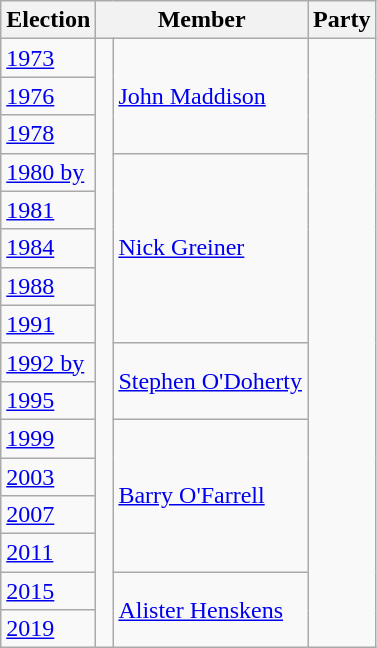<table class="wikitable">
<tr>
<th>Election</th>
<th colspan="2">Member</th>
<th>Party</th>
</tr>
<tr>
<td><a href='#'>1973</a></td>
<td rowspan="16" > </td>
<td rowspan="3"><a href='#'>John Maddison</a></td>
<td rowspan="16"></td>
</tr>
<tr>
<td><a href='#'>1976</a></td>
</tr>
<tr>
<td><a href='#'>1978</a></td>
</tr>
<tr>
<td><a href='#'>1980 by</a></td>
<td rowspan="5"><a href='#'>Nick Greiner</a></td>
</tr>
<tr>
<td><a href='#'>1981</a></td>
</tr>
<tr>
<td><a href='#'>1984</a></td>
</tr>
<tr>
<td><a href='#'>1988</a></td>
</tr>
<tr>
<td><a href='#'>1991</a></td>
</tr>
<tr>
<td><a href='#'>1992 by</a></td>
<td rowspan="2"><a href='#'>Stephen O'Doherty</a></td>
</tr>
<tr>
<td><a href='#'>1995</a></td>
</tr>
<tr>
<td><a href='#'>1999</a></td>
<td rowspan="4"><a href='#'>Barry O'Farrell</a></td>
</tr>
<tr>
<td><a href='#'>2003</a></td>
</tr>
<tr>
<td><a href='#'>2007</a></td>
</tr>
<tr>
<td><a href='#'>2011</a></td>
</tr>
<tr>
<td><a href='#'>2015</a></td>
<td rowspan="2"><a href='#'>Alister Henskens</a></td>
</tr>
<tr>
<td><a href='#'>2019</a></td>
</tr>
</table>
